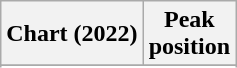<table class="wikitable sortable plainrowheaders" style="text-align:center">
<tr>
<th scope="col">Chart (2022)</th>
<th scope="col">Peak<br>position</th>
</tr>
<tr>
</tr>
<tr>
</tr>
</table>
